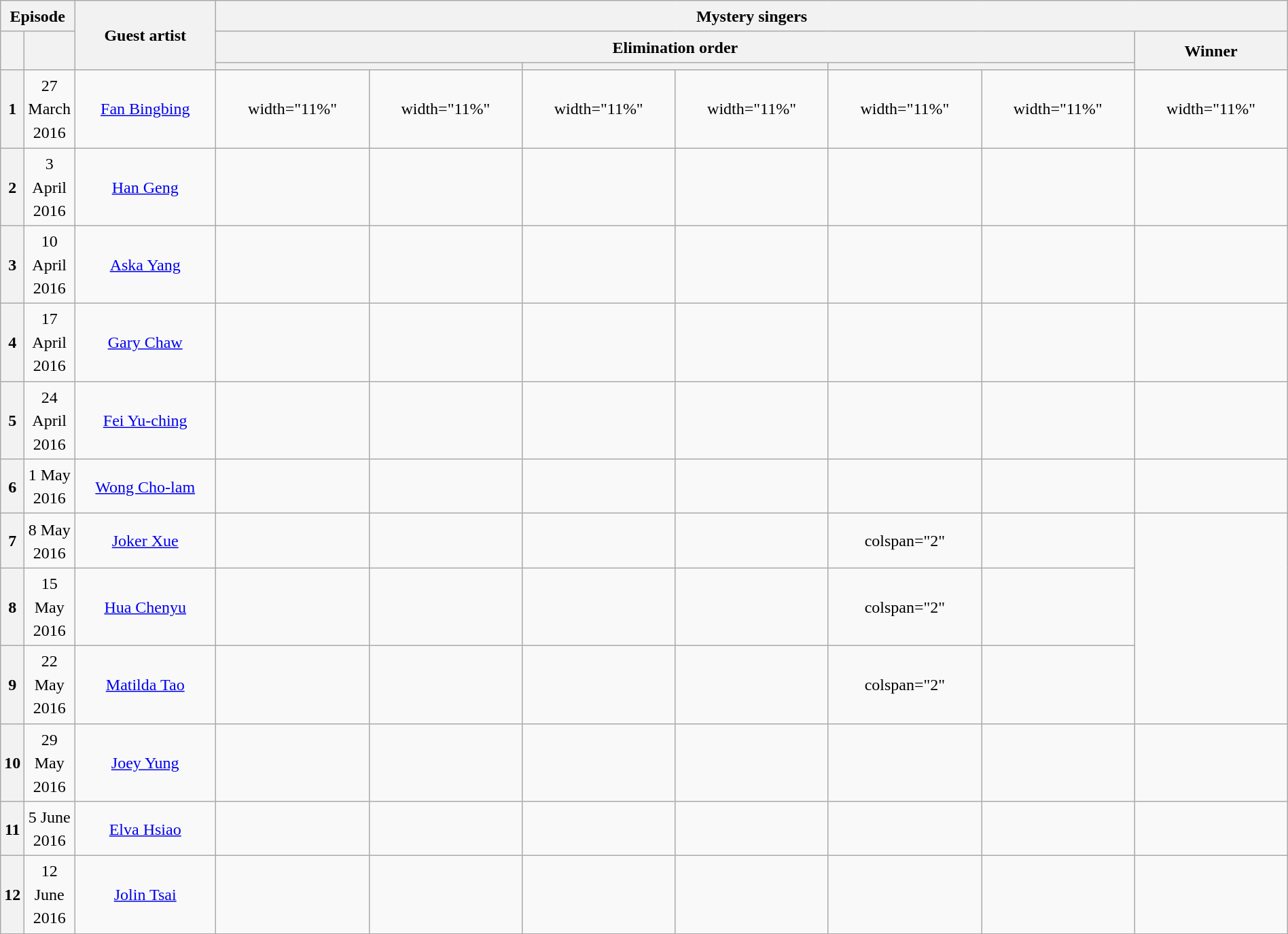<table class="wikitable plainrowheaders mw-collapsible" style="text-align:center; line-height:23px; width:100%;">
<tr>
<th colspan="2" width="1%">Episode</th>
<th rowspan="3" width="11%">Guest artist</th>
<th colspan="7">Mystery singers<br></th>
</tr>
<tr>
<th rowspan="2"></th>
<th rowspan="2"></th>
<th colspan="6">Elimination order</th>
<th rowspan="2">Winner</th>
</tr>
<tr>
<th colspan="2"></th>
<th colspan="2"></th>
<th colspan="2"></th>
</tr>
<tr>
<th>1</th>
<td>27 March 2016</td>
<td><a href='#'>Fan Bingbing</a><br></td>
<td>width="11%" </td>
<td>width="11%" </td>
<td>width="11%" </td>
<td>width="11%" </td>
<td>width="11%" </td>
<td>width="11%" </td>
<td>width="11%" </td>
</tr>
<tr>
<th>2</th>
<td>3 April 2016</td>
<td><a href='#'>Han Geng</a><br></td>
<td></td>
<td></td>
<td></td>
<td></td>
<td></td>
<td></td>
<td></td>
</tr>
<tr>
<th>3</th>
<td>10 April 2016</td>
<td><a href='#'>Aska Yang</a><br></td>
<td></td>
<td></td>
<td></td>
<td></td>
<td></td>
<td></td>
<td></td>
</tr>
<tr>
<th>4</th>
<td>17 April 2016</td>
<td><a href='#'>Gary Chaw</a><br></td>
<td></td>
<td></td>
<td></td>
<td></td>
<td></td>
<td></td>
<td></td>
</tr>
<tr>
<th>5</th>
<td>24 April 2016</td>
<td><a href='#'>Fei Yu-ching</a></td>
<td></td>
<td></td>
<td></td>
<td></td>
<td></td>
<td></td>
<td></td>
</tr>
<tr>
<th>6</th>
<td>1 May 2016</td>
<td><a href='#'>Wong Cho-lam</a><br></td>
<td></td>
<td></td>
<td></td>
<td></td>
<td></td>
<td></td>
<td></td>
</tr>
<tr>
<th>7</th>
<td>8 May 2016</td>
<td><a href='#'>Joker Xue</a><br></td>
<td></td>
<td></td>
<td></td>
<td></td>
<td>colspan="2" </td>
<td></td>
</tr>
<tr>
<th>8</th>
<td>15 May 2016</td>
<td><a href='#'>Hua Chenyu</a><br></td>
<td></td>
<td></td>
<td></td>
<td></td>
<td>colspan="2" </td>
<td></td>
</tr>
<tr>
<th>9</th>
<td>22 May 2016</td>
<td><a href='#'>Matilda Tao</a></td>
<td></td>
<td></td>
<td></td>
<td></td>
<td>colspan="2" </td>
<td></td>
</tr>
<tr>
<th>10</th>
<td>29 May 2016</td>
<td><a href='#'>Joey Yung</a></td>
<td></td>
<td></td>
<td></td>
<td></td>
<td></td>
<td></td>
<td></td>
</tr>
<tr>
<th>11</th>
<td>5 June 2016</td>
<td><a href='#'>Elva Hsiao</a></td>
<td></td>
<td></td>
<td></td>
<td></td>
<td></td>
<td></td>
<td></td>
</tr>
<tr>
<th>12</th>
<td>12 June 2016</td>
<td><a href='#'>Jolin Tsai</a></td>
<td></td>
<td></td>
<td></td>
<td></td>
<td></td>
<td></td>
<td></td>
</tr>
</table>
